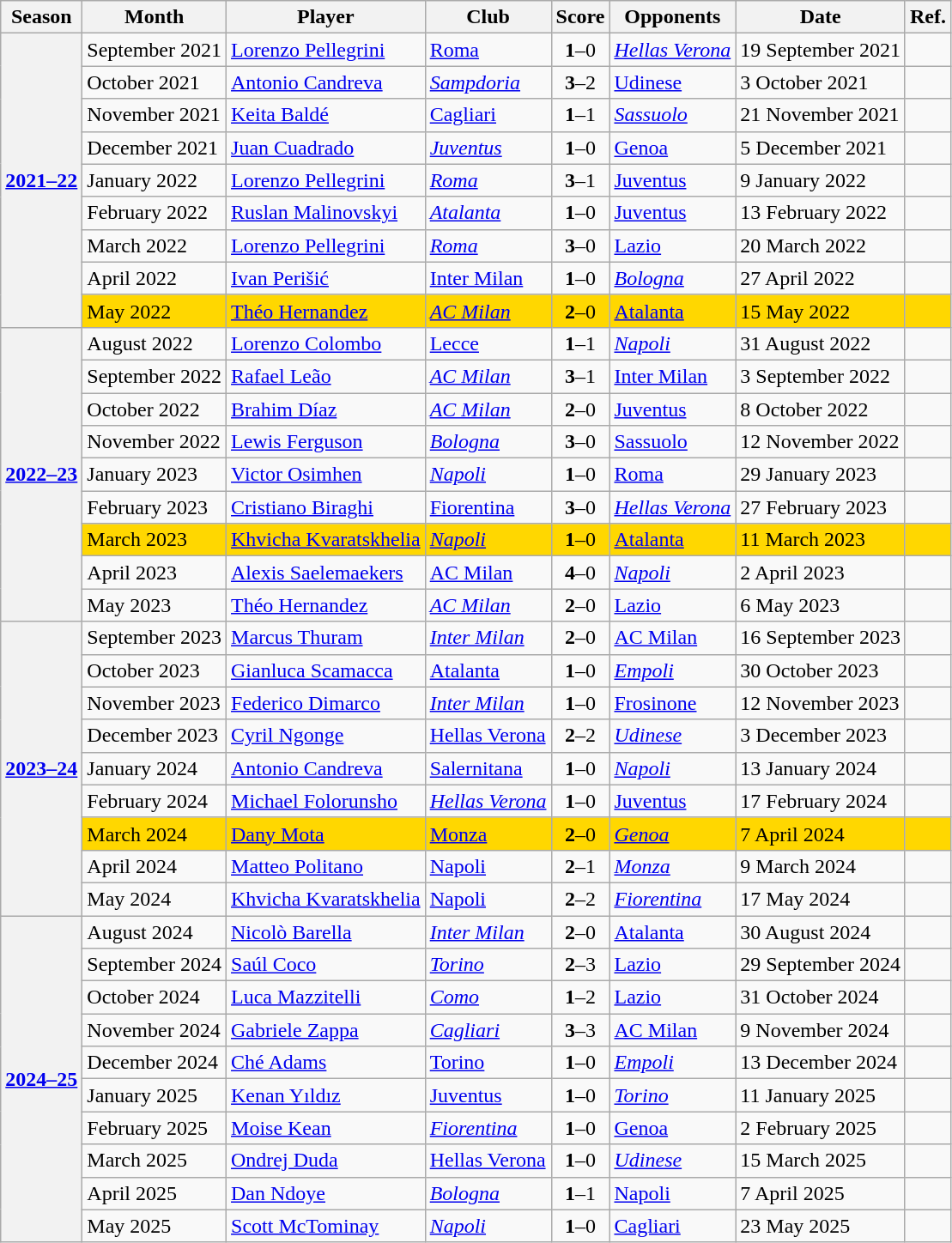<table class="wikitable">
<tr>
<th>Season</th>
<th>Month</th>
<th>Player</th>
<th>Club</th>
<th>Score</th>
<th>Opponents</th>
<th>Date</th>
<th>Ref.</th>
</tr>
<tr>
<th rowspan="9"><a href='#'>2021–22</a></th>
<td>September 2021</td>
<td> <a href='#'>Lorenzo Pellegrini</a> </td>
<td><a href='#'>Roma</a></td>
<td align=center><strong>1</strong>–0</td>
<td><em><a href='#'>Hellas Verona</a></em></td>
<td>19 September 2021</td>
<td></td>
</tr>
<tr>
<td>October 2021</td>
<td> <a href='#'>Antonio Candreva</a> </td>
<td><em><a href='#'>Sampdoria</a></em></td>
<td align=center><strong>3</strong>–2</td>
<td><a href='#'>Udinese</a></td>
<td>3 October 2021</td>
<td></td>
</tr>
<tr>
<td>November 2021</td>
<td> <a href='#'>Keita Baldé</a></td>
<td><a href='#'>Cagliari</a></td>
<td align=center><strong>1</strong>–1</td>
<td><em><a href='#'>Sassuolo</a></em></td>
<td>21 November 2021</td>
<td></td>
</tr>
<tr>
<td>December 2021</td>
<td> <a href='#'>Juan Cuadrado</a></td>
<td><em><a href='#'>Juventus</a></em></td>
<td align=center><strong>1</strong>–0</td>
<td><a href='#'>Genoa</a></td>
<td>5 December 2021</td>
<td></td>
</tr>
<tr>
<td>January 2022</td>
<td> <a href='#'>Lorenzo Pellegrini</a> </td>
<td><em><a href='#'>Roma</a></em></td>
<td align=center><strong>3</strong>–1</td>
<td><a href='#'>Juventus</a></td>
<td>9 January 2022</td>
<td></td>
</tr>
<tr>
<td>February 2022</td>
<td> <a href='#'>Ruslan Malinovskyi</a></td>
<td><em><a href='#'>Atalanta</a></em></td>
<td align=center><strong>1</strong>–0</td>
<td><a href='#'>Juventus</a></td>
<td>13 February 2022</td>
<td></td>
</tr>
<tr>
<td>March 2022</td>
<td> <a href='#'>Lorenzo Pellegrini</a> </td>
<td><em><a href='#'>Roma</a></em></td>
<td align=center><strong>3</strong>–0</td>
<td><a href='#'>Lazio</a></td>
<td>20 March 2022</td>
<td></td>
</tr>
<tr>
<td>April 2022</td>
<td> <a href='#'>Ivan Perišić</a></td>
<td><a href='#'>Inter Milan</a></td>
<td align=center><strong>1</strong>–0</td>
<td><em><a href='#'>Bologna</a></em></td>
<td>27 April 2022</td>
<td></td>
</tr>
<tr>
<td scope="row" style="background:gold">May 2022</td>
<td scope="row" style="background:gold"> <a href='#'>Théo Hernandez</a> </td>
<td scope="row" style="background:gold"><em><a href='#'>AC Milan</a></em></td>
<td scope="row" style="background:gold" align=center><strong>2</strong>–0</td>
<td scope="row" style="background:gold"><a href='#'>Atalanta</a></td>
<td scope="row" style="background:gold">15 May 2022</td>
<td scope="row" style="background:gold"></td>
</tr>
<tr>
<th rowspan="9"><a href='#'>2022–23</a></th>
<td>August 2022</td>
<td> <a href='#'>Lorenzo Colombo</a></td>
<td><a href='#'>Lecce</a></td>
<td align=center><strong>1</strong>–1</td>
<td><em><a href='#'>Napoli</a></em></td>
<td>31 August 2022</td>
<td></td>
</tr>
<tr>
<td>September 2022</td>
<td> <a href='#'>Rafael Leão</a></td>
<td><em><a href='#'>AC Milan</a></em></td>
<td align=center><strong>3</strong>–1</td>
<td><a href='#'>Inter Milan</a></td>
<td>3 September 2022</td>
<td></td>
</tr>
<tr>
<td>October 2022</td>
<td> <a href='#'>Brahim Díaz</a></td>
<td><em><a href='#'>AC Milan</a></em></td>
<td align=center><strong>2</strong>–0</td>
<td><a href='#'>Juventus</a></td>
<td>8 October 2022</td>
<td></td>
</tr>
<tr>
<td>November 2022</td>
<td> <a href='#'>Lewis Ferguson</a></td>
<td><em><a href='#'>Bologna</a></em></td>
<td align=center><strong>3</strong>–0</td>
<td><a href='#'>Sassuolo</a></td>
<td>12 November 2022</td>
<td></td>
</tr>
<tr>
<td>January 2023</td>
<td> <a href='#'>Victor Osimhen</a></td>
<td><em><a href='#'>Napoli</a></em></td>
<td align=center><strong>1</strong>–0</td>
<td><a href='#'>Roma</a></td>
<td>29 January 2023</td>
<td></td>
</tr>
<tr>
<td>February 2023</td>
<td> <a href='#'>Cristiano Biraghi</a></td>
<td><a href='#'>Fiorentina</a></td>
<td align=center><strong>3</strong>–0</td>
<td><em><a href='#'>Hellas Verona</a></em></td>
<td>27 February 2023</td>
<td></td>
</tr>
<tr>
<td scope="row" style="background:gold">March 2023</td>
<td scope="row" style="background:gold"> <a href='#'>Khvicha Kvaratskhelia</a> </td>
<td scope="row" style="background:gold"><em><a href='#'>Napoli</a></em></td>
<td scope="row" style="background:gold" align=center><strong>1</strong>–0</td>
<td scope="row" style="background:gold"><a href='#'>Atalanta</a></td>
<td scope="row" style="background:gold">11 March 2023</td>
<td scope="row" style="background:gold"></td>
</tr>
<tr>
<td>April 2023</td>
<td> <a href='#'>Alexis Saelemaekers</a></td>
<td><a href='#'>AC Milan</a></td>
<td align=center><strong>4</strong>–0</td>
<td><em><a href='#'>Napoli</a></em></td>
<td>2 April 2023</td>
<td></td>
</tr>
<tr>
<td>May 2023</td>
<td> <a href='#'>Théo Hernandez</a> </td>
<td><em><a href='#'>AC Milan</a></em></td>
<td align=center><strong>2</strong>–0</td>
<td><a href='#'>Lazio</a></td>
<td>6 May 2023</td>
<td></td>
</tr>
<tr>
<th rowspan="9"><a href='#'>2023–24</a></th>
<td>September 2023</td>
<td> <a href='#'>Marcus Thuram</a></td>
<td><em><a href='#'>Inter Milan</a></em></td>
<td align=center><strong>2</strong>–0</td>
<td><a href='#'>AC Milan</a></td>
<td>16 September 2023</td>
<td></td>
</tr>
<tr>
<td>October 2023</td>
<td> <a href='#'>Gianluca Scamacca</a></td>
<td><a href='#'>Atalanta</a></td>
<td align=center><strong>1</strong>–0</td>
<td><em><a href='#'>Empoli</a></em></td>
<td>30 October 2023</td>
<td></td>
</tr>
<tr>
<td>November 2023</td>
<td> <a href='#'>Federico Dimarco</a></td>
<td><em><a href='#'>Inter Milan</a></em></td>
<td align=center><strong>1</strong>–0</td>
<td><a href='#'>Frosinone</a></td>
<td>12 November 2023</td>
<td></td>
</tr>
<tr>
<td>December 2023</td>
<td> <a href='#'>Cyril Ngonge</a></td>
<td><a href='#'>Hellas Verona</a></td>
<td align=center><strong>2</strong>–2</td>
<td><em><a href='#'>Udinese</a></em></td>
<td>3 December 2023</td>
<td></td>
</tr>
<tr>
<td>January 2024</td>
<td> <a href='#'>Antonio Candreva</a> </td>
<td><a href='#'>Salernitana</a></td>
<td align=center><strong>1</strong>–0</td>
<td><em><a href='#'>Napoli</a></em></td>
<td>13 January 2024</td>
<td></td>
</tr>
<tr>
<td>February 2024</td>
<td> <a href='#'>Michael Folorunsho</a></td>
<td><em><a href='#'>Hellas Verona</a></em></td>
<td align=center><strong>1</strong>–0</td>
<td><a href='#'>Juventus</a></td>
<td>17 February 2024</td>
<td></td>
</tr>
<tr>
<td scope="row" style="background:gold">March 2024</td>
<td scope="row" style="background:gold"> <a href='#'>Dany Mota</a></td>
<td scope="row" style="background:gold"><a href='#'>Monza</a></td>
<td scope="row" style="background:gold" align=center><strong>2</strong>–0</td>
<td scope="row" style="background:gold"><em><a href='#'>Genoa</a></em></td>
<td scope="row" style="background:gold">7 April 2024</td>
<td scope="row" style="background:gold"></td>
</tr>
<tr>
<td>April 2024</td>
<td> <a href='#'>Matteo Politano</a></td>
<td><a href='#'>Napoli</a></td>
<td align=center><strong>2</strong>–1</td>
<td><em><a href='#'>Monza</a></em></td>
<td>9 March 2024</td>
<td></td>
</tr>
<tr>
<td>May 2024</td>
<td> <a href='#'>Khvicha Kvaratskhelia</a> </td>
<td><a href='#'>Napoli</a></td>
<td align=center><strong>2</strong>–2</td>
<td><em><a href='#'>Fiorentina</a></em></td>
<td>17 May 2024</td>
<td></td>
</tr>
<tr>
<th rowspan="10"><a href='#'>2024–25</a></th>
<td>August 2024</td>
<td> <a href='#'>Nicolò Barella</a></td>
<td><em><a href='#'>Inter Milan</a></em></td>
<td align=center><strong>2</strong>–0</td>
<td><a href='#'>Atalanta</a></td>
<td>30 August 2024</td>
<td></td>
</tr>
<tr>
<td>September 2024</td>
<td> <a href='#'>Saúl Coco</a></td>
<td><em><a href='#'>Torino</a></em></td>
<td align=center><strong>2</strong>–3</td>
<td><a href='#'>Lazio</a></td>
<td>29 September 2024</td>
<td></td>
</tr>
<tr>
<td>October 2024</td>
<td> <a href='#'>Luca Mazzitelli</a></td>
<td><em><a href='#'>Como</a></em></td>
<td align=center><strong>1</strong>–2</td>
<td><a href='#'>Lazio</a></td>
<td>31 October 2024</td>
<td></td>
</tr>
<tr>
<td>November 2024</td>
<td> <a href='#'>Gabriele Zappa</a></td>
<td><em><a href='#'>Cagliari</a></em></td>
<td align=center><strong>3</strong>–3</td>
<td><a href='#'>AC Milan</a></td>
<td>9 November 2024</td>
<td></td>
</tr>
<tr>
<td>December 2024</td>
<td> <a href='#'>Ché Adams</a></td>
<td><a href='#'>Torino</a></td>
<td align=center><strong>1</strong>–0</td>
<td><em><a href='#'>Empoli</a></em></td>
<td>13 December 2024</td>
<td></td>
</tr>
<tr>
<td>January 2025</td>
<td> <a href='#'>Kenan Yıldız</a></td>
<td><a href='#'>Juventus</a></td>
<td align=center><strong>1</strong>–0</td>
<td><em><a href='#'>Torino</a></em></td>
<td>11 January 2025</td>
<td></td>
</tr>
<tr>
<td>February 2025</td>
<td> <a href='#'>Moise Kean</a></td>
<td><em><a href='#'>Fiorentina</a></em></td>
<td align=center><strong>1</strong>–0</td>
<td><a href='#'>Genoa</a></td>
<td>2 February 2025</td>
<td></td>
</tr>
<tr>
<td>March 2025</td>
<td> <a href='#'>Ondrej Duda</a></td>
<td><a href='#'>Hellas Verona</a></td>
<td align=center><strong>1</strong>–0</td>
<td><em><a href='#'>Udinese</a></em></td>
<td>15 March 2025</td>
<td></td>
</tr>
<tr>
<td>April 2025</td>
<td> <a href='#'>Dan Ndoye</a></td>
<td><em><a href='#'>Bologna</a></em></td>
<td align=center><strong>1</strong>–1</td>
<td><a href='#'>Napoli</a></td>
<td>7 April 2025</td>
<td></td>
</tr>
<tr>
<td>May 2025</td>
<td> <a href='#'>Scott McTominay</a></td>
<td><em><a href='#'>Napoli</a></em></td>
<td align=center><strong>1</strong>–0</td>
<td><a href='#'>Cagliari</a></td>
<td>23 May 2025</td>
<td></td>
</tr>
</table>
